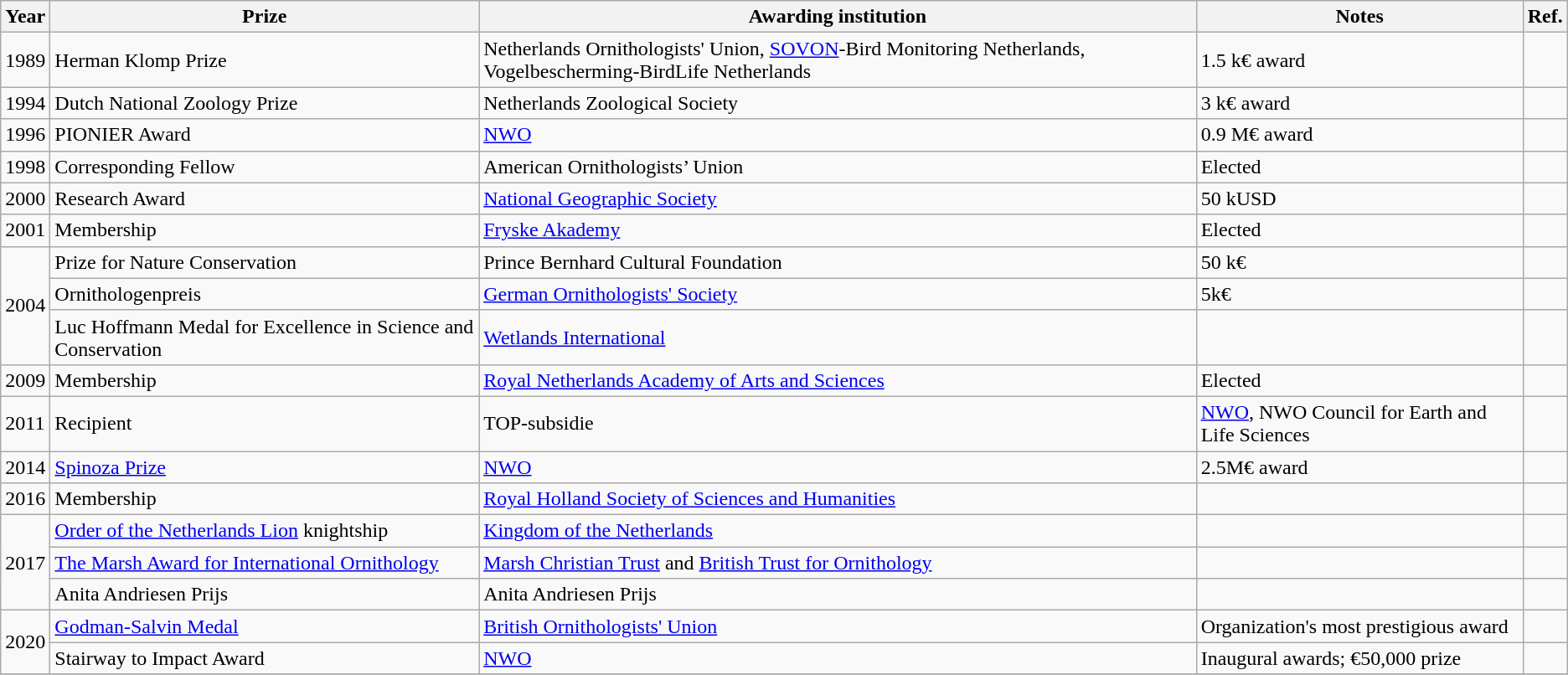<table class="wikitable unsortable">
<tr>
<th>Year</th>
<th>Prize</th>
<th>Awarding institution</th>
<th>Notes</th>
<th>Ref.</th>
</tr>
<tr>
<td>1989</td>
<td>Herman Klomp Prize</td>
<td>Netherlands Ornithologists' Union, <a href='#'>SOVON</a>-Bird Monitoring Netherlands, Vogelbescherming-BirdLife Netherlands</td>
<td>1.5 k€ award</td>
<td></td>
</tr>
<tr>
<td>1994</td>
<td>Dutch National Zoology Prize</td>
<td>Netherlands Zoological Society</td>
<td>3 k€ award</td>
<td></td>
</tr>
<tr>
<td>1996</td>
<td>PIONIER Award</td>
<td><a href='#'>NWO</a></td>
<td>0.9 M€ award</td>
<td></td>
</tr>
<tr>
<td>1998</td>
<td>Corresponding Fellow</td>
<td>American Ornithologists’ Union</td>
<td>Elected</td>
<td></td>
</tr>
<tr>
<td>2000</td>
<td>Research Award</td>
<td><a href='#'>National Geographic Society</a></td>
<td>50 kUSD</td>
<td></td>
</tr>
<tr>
<td>2001</td>
<td>Membership</td>
<td><a href='#'>Fryske Akademy</a></td>
<td>Elected</td>
<td></td>
</tr>
<tr>
<td rowspan="3">2004</td>
<td>Prize for Nature Conservation</td>
<td>Prince Bernhard Cultural Foundation</td>
<td>50 k€</td>
<td></td>
</tr>
<tr>
<td>Ornithologenpreis</td>
<td><a href='#'>German Ornithologists' Society</a></td>
<td>5k€</td>
<td></td>
</tr>
<tr>
<td>Luc Hoffmann Medal for Excellence in Science and Conservation</td>
<td><a href='#'>Wetlands International</a></td>
<td></td>
<td></td>
</tr>
<tr>
<td>2009</td>
<td>Membership</td>
<td><a href='#'>Royal Netherlands Academy of Arts and Sciences</a></td>
<td>Elected</td>
<td></td>
</tr>
<tr>
<td>2011</td>
<td>Recipient</td>
<td>TOP-subsidie</td>
<td><a href='#'>NWO</a>, NWO Council for Earth and Life Sciences</td>
<td></td>
</tr>
<tr>
<td>2014</td>
<td><a href='#'>Spinoza Prize</a></td>
<td><a href='#'>NWO</a></td>
<td>2.5M€ award</td>
<td></td>
</tr>
<tr>
<td>2016</td>
<td>Membership</td>
<td><a href='#'>Royal Holland Society of Sciences and Humanities</a></td>
<td></td>
<td></td>
</tr>
<tr>
<td rowspan="3">2017</td>
<td><a href='#'>Order of the Netherlands Lion</a> knightship</td>
<td><a href='#'>Kingdom of the Netherlands</a></td>
<td></td>
<td></td>
</tr>
<tr>
<td><a href='#'>The Marsh Award for International Ornithology</a></td>
<td><a href='#'>Marsh Christian Trust</a> and <a href='#'>British Trust for Ornithology</a></td>
<td></td>
<td></td>
</tr>
<tr>
<td>Anita Andriesen Prijs</td>
<td>Anita Andriesen Prijs</td>
<td></td>
<td></td>
</tr>
<tr>
<td rowspan="2">2020</td>
<td><a href='#'>Godman-Salvin Medal</a></td>
<td><a href='#'>British Ornithologists' Union</a></td>
<td>Organization's most prestigious award</td>
<td></td>
</tr>
<tr>
<td>Stairway to Impact Award</td>
<td><a href='#'>NWO</a></td>
<td>Inaugural awards; €50,000 prize</td>
<td></td>
</tr>
<tr>
</tr>
</table>
